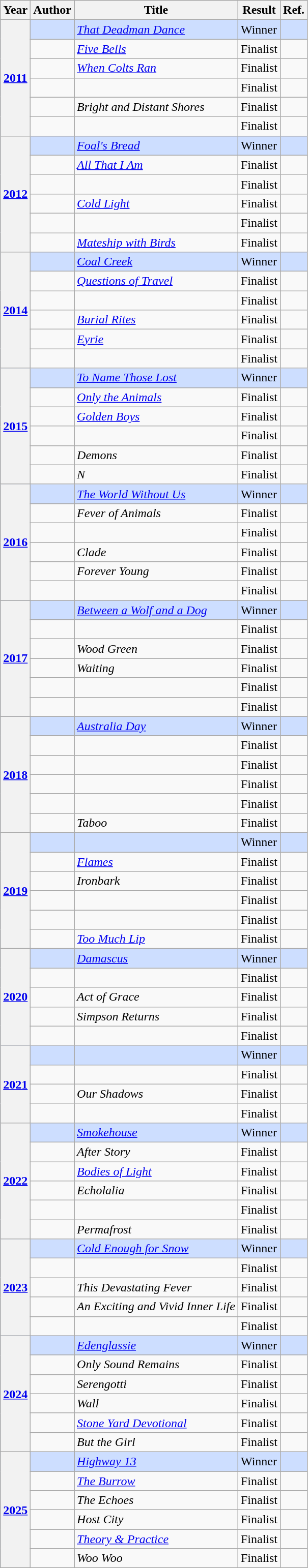<table class="wikitable sortable mw-collapsible">
<tr>
<th>Year</th>
<th>Author</th>
<th>Title</th>
<th>Result</th>
<th>Ref.</th>
</tr>
<tr style="background:#cddeff">
<th rowspan="6"><a href='#'>2011</a></th>
<td> </td>
<td><em><a href='#'>That Deadman Dance</a></em></td>
<td>Winner</td>
<td></td>
</tr>
<tr>
<td></td>
<td><em><a href='#'>Five Bells</a></em></td>
<td>Finalist</td>
<td></td>
</tr>
<tr>
<td></td>
<td><em><a href='#'>When Colts Ran</a></em></td>
<td>Finalist</td>
<td></td>
</tr>
<tr>
<td></td>
<td><em></em></td>
<td>Finalist</td>
<td></td>
</tr>
<tr>
<td></td>
<td><em>Bright and Distant Shores</em></td>
<td>Finalist</td>
<td></td>
</tr>
<tr>
<td></td>
<td><em></em></td>
<td>Finalist</td>
<td></td>
</tr>
<tr style="background:#cddeff">
<th rowspan="6"><a href='#'>2012</a></th>
<td></td>
<td><em><a href='#'>Foal's Bread</a></em></td>
<td>Winner</td>
<td></td>
</tr>
<tr>
<td></td>
<td><em><a href='#'>All That I Am</a></em></td>
<td>Finalist</td>
<td></td>
</tr>
<tr>
<td></td>
<td><em></em></td>
<td>Finalist</td>
<td></td>
</tr>
<tr>
<td></td>
<td><em><a href='#'>Cold Light</a></em></td>
<td>Finalist</td>
<td></td>
</tr>
<tr>
<td></td>
<td><em></em></td>
<td>Finalist</td>
<td></td>
</tr>
<tr>
<td></td>
<td><em><a href='#'>Mateship with Birds</a></em></td>
<td>Finalist</td>
<td></td>
</tr>
<tr style="background:#cddeff">
<th rowspan="6"><a href='#'>2014</a></th>
<td></td>
<td><em><a href='#'>Coal Creek</a></em></td>
<td>Winner</td>
<td></td>
</tr>
<tr>
<td></td>
<td><em><a href='#'>Questions of Travel</a></em></td>
<td>Finalist</td>
<td></td>
</tr>
<tr>
<td></td>
<td><em></em></td>
<td>Finalist</td>
<td></td>
</tr>
<tr>
<td></td>
<td><em><a href='#'>Burial Rites</a></em></td>
<td>Finalist</td>
<td></td>
</tr>
<tr>
<td></td>
<td><em><a href='#'>Eyrie</a></em></td>
<td>Finalist</td>
<td></td>
</tr>
<tr>
<td></td>
<td><em></em></td>
<td>Finalist</td>
<td></td>
</tr>
<tr style="background:#cddeff">
<th rowspan="6"><a href='#'>2015</a></th>
<td></td>
<td><em><a href='#'>To Name Those Lost</a></em></td>
<td>Winner</td>
<td></td>
</tr>
<tr>
<td></td>
<td><em><a href='#'>Only the Animals</a></em></td>
<td>Finalist</td>
<td></td>
</tr>
<tr>
<td></td>
<td><em><a href='#'>Golden Boys</a></em></td>
<td>Finalist</td>
<td></td>
</tr>
<tr>
<td></td>
<td><em></em></td>
<td>Finalist</td>
<td></td>
</tr>
<tr>
<td></td>
<td><em>Demons</em></td>
<td>Finalist</td>
<td></td>
</tr>
<tr>
<td></td>
<td><em>N</em></td>
<td>Finalist</td>
<td></td>
</tr>
<tr style="background:#cddeff">
<th rowspan="6"><a href='#'>2016</a></th>
<td></td>
<td><em><a href='#'>The World Without Us</a></em></td>
<td>Winner</td>
<td></td>
</tr>
<tr>
<td></td>
<td><em>Fever of Animals</em></td>
<td>Finalist</td>
<td></td>
</tr>
<tr>
<td></td>
<td><em></em></td>
<td>Finalist</td>
<td></td>
</tr>
<tr>
<td></td>
<td><em>Clade</em></td>
<td>Finalist</td>
<td></td>
</tr>
<tr>
<td></td>
<td><em>Forever Young</em></td>
<td>Finalist</td>
<td></td>
</tr>
<tr>
<td></td>
<td><em></em></td>
<td>Finalist</td>
<td></td>
</tr>
<tr style="background:#cddeff">
<th rowspan="6"><a href='#'>2017</a></th>
<td></td>
<td><em><a href='#'>Between a Wolf and a Dog</a></em></td>
<td>Winner</td>
<td></td>
</tr>
<tr>
<td></td>
<td><em></em></td>
<td>Finalist</td>
<td></td>
</tr>
<tr>
<td></td>
<td><em>Wood Green</em></td>
<td>Finalist</td>
<td></td>
</tr>
<tr>
<td></td>
<td><em>Waiting</em></td>
<td>Finalist</td>
<td></td>
</tr>
<tr>
<td></td>
<td><em></em></td>
<td>Finalist</td>
<td></td>
</tr>
<tr>
<td></td>
<td><em></em></td>
<td>Finalist</td>
<td></td>
</tr>
<tr style="background:#cddeff">
<th rowspan="6"><a href='#'>2018</a></th>
<td></td>
<td><em><a href='#'>Australia Day</a></em></td>
<td>Winner</td>
<td></td>
</tr>
<tr>
<td></td>
<td><em></em></td>
<td>Finalist</td>
<td></td>
</tr>
<tr>
<td></td>
<td><em></em></td>
<td>Finalist</td>
<td></td>
</tr>
<tr>
<td></td>
<td><em></em></td>
<td>Finalist</td>
<td></td>
</tr>
<tr>
<td></td>
<td><em></em></td>
<td>Finalist</td>
<td></td>
</tr>
<tr>
<td></td>
<td><em>Taboo</em></td>
<td>Finalist</td>
<td></td>
</tr>
<tr style="background:#cddeff">
<th rowspan="6"><a href='#'>2019</a></th>
<td></td>
<td><em></em></td>
<td>Winner</td>
<td></td>
</tr>
<tr>
<td></td>
<td><em><a href='#'>Flames</a></em></td>
<td>Finalist</td>
<td></td>
</tr>
<tr>
<td></td>
<td><em>Ironbark</em></td>
<td>Finalist</td>
<td></td>
</tr>
<tr>
<td></td>
<td><em></em></td>
<td>Finalist</td>
<td></td>
</tr>
<tr>
<td></td>
<td><em></em></td>
<td>Finalist</td>
<td></td>
</tr>
<tr>
<td></td>
<td><em><a href='#'>Too Much Lip</a></em></td>
<td>Finalist</td>
<td></td>
</tr>
<tr style="background:#cddeff">
<th rowspan="5"><a href='#'>2020</a></th>
<td></td>
<td><em><a href='#'>Damascus</a></em></td>
<td>Winner</td>
<td></td>
</tr>
<tr>
<td></td>
<td><em></em></td>
<td>Finalist</td>
<td></td>
</tr>
<tr>
<td></td>
<td><em>Act of Grace</em></td>
<td>Finalist</td>
<td></td>
</tr>
<tr>
<td></td>
<td><em>Simpson Returns</em></td>
<td>Finalist</td>
<td></td>
</tr>
<tr>
<td></td>
<td><em></em></td>
<td>Finalist</td>
<td></td>
</tr>
<tr style="background:#cddeff">
<th rowspan="4"><a href='#'>2021</a></th>
<td> </td>
<td><em></em></td>
<td>Winner</td>
<td></td>
</tr>
<tr>
<td></td>
<td><em></em></td>
<td>Finalist</td>
<td></td>
</tr>
<tr>
<td></td>
<td><em>Our Shadows</em></td>
<td>Finalist</td>
<td></td>
</tr>
<tr>
<td></td>
<td><em></em></td>
<td>Finalist</td>
<td></td>
</tr>
<tr style="background:#cddeff">
<th rowspan="6"><a href='#'>2022</a></th>
<td></td>
<td><em><a href='#'>Smokehouse</a></em></td>
<td>Winner</td>
<td><em></em></td>
</tr>
<tr>
<td></td>
<td><em>After Story</em></td>
<td>Finalist</td>
<td></td>
</tr>
<tr>
<td></td>
<td><em><a href='#'>Bodies of Light</a></em></td>
<td>Finalist</td>
<td></td>
</tr>
<tr>
<td></td>
<td><em>Echolalia</em></td>
<td>Finalist</td>
<td></td>
</tr>
<tr>
<td></td>
<td><em></em></td>
<td>Finalist</td>
<td></td>
</tr>
<tr>
<td></td>
<td><em>Permafrost</em></td>
<td>Finalist</td>
<td></td>
</tr>
<tr style="background:#cddeff">
<th rowspan="5"><a href='#'>2023</a></th>
<td> </td>
<td><em><a href='#'>Cold Enough for Snow</a></em></td>
<td>Winner</td>
<td></td>
</tr>
<tr>
<td></td>
<td><em></em></td>
<td>Finalist</td>
<td></td>
</tr>
<tr>
<td></td>
<td><em>This Devastating Fever</em></td>
<td>Finalist</td>
<td></td>
</tr>
<tr>
<td></td>
<td><em>An Exciting and Vivid Inner Life</em></td>
<td>Finalist</td>
<td></td>
</tr>
<tr>
<td></td>
<td><em></em></td>
<td>Finalist</td>
<td></td>
</tr>
<tr style="background:#cddeff">
<th rowspan="6"><a href='#'>2024</a></th>
<td></td>
<td><em><a href='#'>Edenglassie</a></em></td>
<td>Winner</td>
<td></td>
</tr>
<tr>
<td></td>
<td><em>Only Sound Remains</em></td>
<td>Finalist</td>
<td></td>
</tr>
<tr>
<td></td>
<td><em>Serengotti</em></td>
<td>Finalist</td>
<td></td>
</tr>
<tr>
<td></td>
<td><em>Wall</em></td>
<td>Finalist</td>
<td></td>
</tr>
<tr>
<td></td>
<td><em><a href='#'>Stone Yard Devotional</a></em></td>
<td>Finalist</td>
<td></td>
</tr>
<tr>
<td></td>
<td><em>But the Girl</em></td>
<td>Finalist</td>
<td></td>
</tr>
<tr style="background:#cddeff">
<th rowspan="6"><a href='#'>2025</a></th>
<td></td>
<td><em><a href='#'>Highway 13</a></em></td>
<td>Winner</td>
<td></td>
</tr>
<tr>
<td></td>
<td><em><a href='#'>The Burrow</a></em></td>
<td>Finalist</td>
<td></td>
</tr>
<tr>
<td></td>
<td><em>The Echoes</em></td>
<td>Finalist</td>
<td></td>
</tr>
<tr>
<td></td>
<td><em>Host City</em></td>
<td>Finalist</td>
<td></td>
</tr>
<tr>
<td></td>
<td><em><a href='#'>Theory & Practice</a></em></td>
<td>Finalist</td>
<td></td>
</tr>
<tr>
<td></td>
<td><em>Woo Woo</em></td>
<td>Finalist</td>
<td></td>
</tr>
</table>
